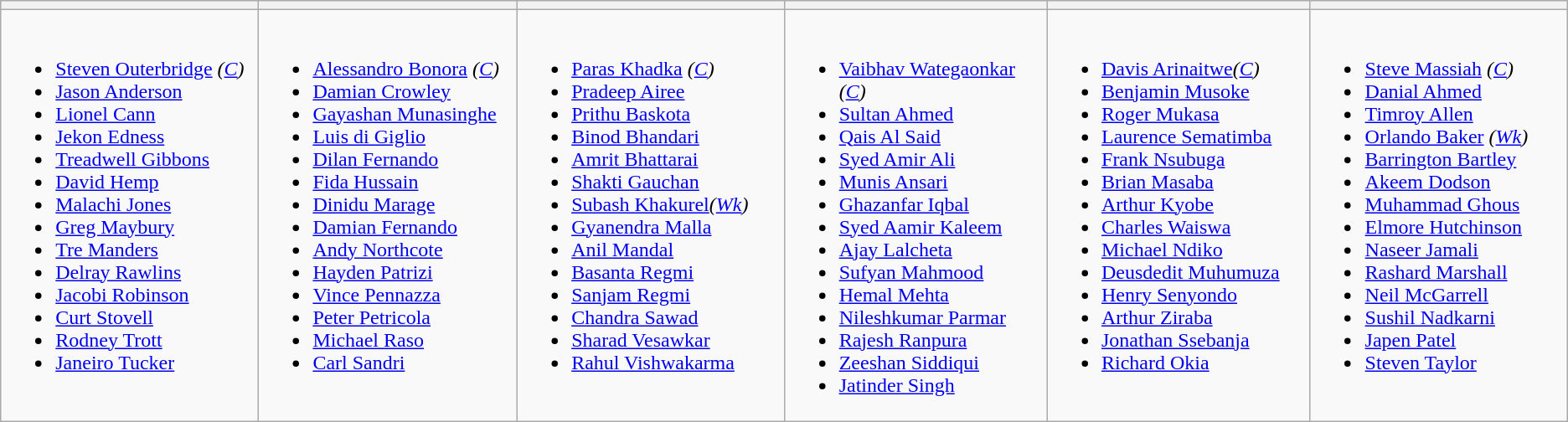<table class="wikitable">
<tr>
<th width=330></th>
<th width=330></th>
<th width=330></th>
<th width=330></th>
<th width=330></th>
<th width=330></th>
</tr>
<tr>
<td valign=top><br><ul><li><a href='#'>Steven Outerbridge</a> <em>(<a href='#'>C</a>)</em></li><li><a href='#'>Jason Anderson</a></li><li><a href='#'>Lionel Cann</a></li><li><a href='#'>Jekon Edness</a></li><li><a href='#'>Treadwell Gibbons</a></li><li><a href='#'>David Hemp</a></li><li><a href='#'>Malachi Jones</a></li><li><a href='#'>Greg Maybury</a></li><li><a href='#'>Tre Manders</a></li><li><a href='#'>Delray Rawlins</a></li><li><a href='#'>Jacobi Robinson</a></li><li><a href='#'>Curt Stovell</a></li><li><a href='#'>Rodney Trott</a></li><li><a href='#'>Janeiro Tucker</a></li></ul></td>
<td valign=top><br><ul><li><a href='#'>Alessandro Bonora</a> <em>(<a href='#'>C</a>)</em></li><li><a href='#'>Damian Crowley</a></li><li><a href='#'>Gayashan Munasinghe</a></li><li><a href='#'>Luis di Giglio</a></li><li><a href='#'>Dilan Fernando</a></li><li><a href='#'>Fida Hussain</a></li><li><a href='#'>Dinidu Marage</a></li><li><a href='#'>Damian Fernando</a></li><li><a href='#'>Andy Northcote</a></li><li><a href='#'>Hayden Patrizi</a></li><li><a href='#'>Vince Pennazza</a></li><li><a href='#'>Peter Petricola</a></li><li><a href='#'>Michael Raso</a></li><li><a href='#'>Carl Sandri</a></li></ul></td>
<td valign=top><br><ul><li><a href='#'>Paras Khadka</a> <em>(<a href='#'>C</a>)</em></li><li><a href='#'>Pradeep Airee</a></li><li><a href='#'>Prithu Baskota</a></li><li><a href='#'>Binod Bhandari</a></li><li><a href='#'>Amrit Bhattarai</a></li><li><a href='#'>Shakti Gauchan</a></li><li><a href='#'>Subash Khakurel</a><em>(<a href='#'>Wk</a>)</em></li><li><a href='#'>Gyanendra Malla</a></li><li><a href='#'>Anil Mandal</a></li><li><a href='#'>Basanta Regmi</a></li><li><a href='#'>Sanjam Regmi</a></li><li><a href='#'>Chandra Sawad</a></li><li><a href='#'>Sharad Vesawkar</a></li><li><a href='#'>Rahul Vishwakarma</a></li></ul></td>
<td valign=top><br><ul><li><a href='#'>Vaibhav Wategaonkar</a> <em>(<a href='#'>C</a>)</em></li><li><a href='#'>Sultan Ahmed</a></li><li><a href='#'>Qais Al Said</a></li><li><a href='#'>Syed Amir Ali</a></li><li><a href='#'>Munis Ansari</a></li><li><a href='#'>Ghazanfar Iqbal</a></li><li><a href='#'>Syed Aamir Kaleem</a></li><li><a href='#'>Ajay Lalcheta</a></li><li><a href='#'>Sufyan Mahmood</a></li><li><a href='#'>Hemal Mehta</a></li><li><a href='#'>Nileshkumar Parmar</a></li><li><a href='#'>Rajesh Ranpura</a></li><li><a href='#'>Zeeshan Siddiqui</a></li><li><a href='#'>Jatinder Singh</a></li></ul></td>
<td valign=top><br><ul><li><a href='#'>Davis Arinaitwe</a><em>(<a href='#'>C</a>)</em></li><li><a href='#'>Benjamin Musoke</a></li><li><a href='#'>Roger Mukasa</a></li><li><a href='#'>Laurence Sematimba</a></li><li><a href='#'>Frank Nsubuga</a></li><li><a href='#'>Brian Masaba</a></li><li><a href='#'>Arthur Kyobe</a></li><li><a href='#'>Charles Waiswa</a></li><li><a href='#'>Michael Ndiko</a></li><li><a href='#'>Deusdedit Muhumuza</a></li><li><a href='#'>Henry Senyondo</a></li><li><a href='#'>Arthur Ziraba</a></li><li><a href='#'>Jonathan Ssebanja</a></li><li><a href='#'>Richard Okia</a></li></ul></td>
<td valign=top><br><ul><li><a href='#'>Steve Massiah</a> <em>(<a href='#'>C</a>)</em></li><li><a href='#'>Danial Ahmed</a></li><li><a href='#'>Timroy Allen</a></li><li><a href='#'>Orlando Baker</a> <em>(<a href='#'>Wk</a>)</em></li><li><a href='#'>Barrington Bartley</a></li><li><a href='#'>Akeem Dodson</a></li><li><a href='#'>Muhammad Ghous</a></li><li><a href='#'>Elmore Hutchinson</a></li><li><a href='#'>Naseer Jamali</a></li><li><a href='#'>Rashard Marshall</a></li><li><a href='#'>Neil McGarrell</a></li><li><a href='#'>Sushil Nadkarni</a></li><li><a href='#'>Japen Patel</a></li><li><a href='#'>Steven Taylor</a></li></ul></td>
</tr>
</table>
